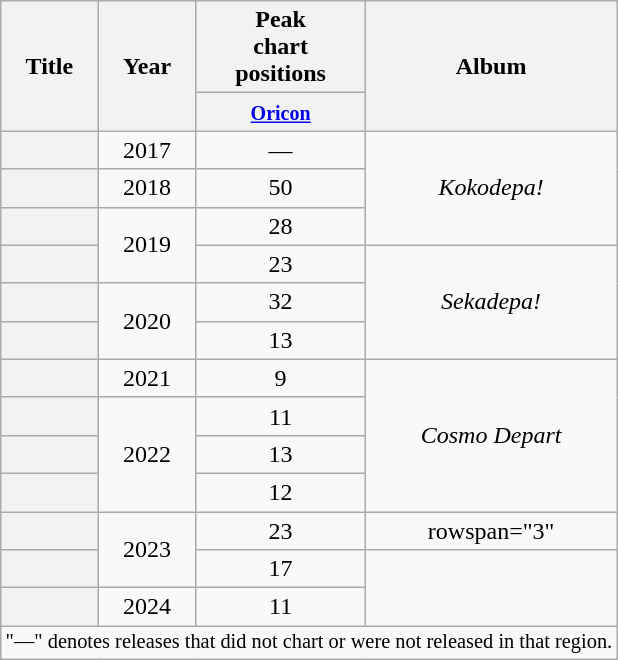<table class="wikitable plainrowheaders" style="text-align:center;">
<tr>
<th scope="col" rowspan="2">Title</th>
<th scope="col" rowspan="2">Year</th>
<th scope="col" colspan="1">Peak <br> chart <br> positions</th>
<th scope="col" rowspan="2">Album</th>
</tr>
<tr>
<th scope="col" colspan="1"><small><a href='#'>Oricon</a></small><br></th>
</tr>
<tr>
<th scope="row"></th>
<td>2017</td>
<td>—</td>
<td rowspan="3"><em>Kokodepa!</em></td>
</tr>
<tr>
<th scope="row"></th>
<td>2018</td>
<td>50</td>
</tr>
<tr>
<th scope="row"></th>
<td rowspan="2">2019</td>
<td>28</td>
</tr>
<tr>
<th scope="row"></th>
<td>23</td>
<td rowspan="3"><em>Sekadepa!</em></td>
</tr>
<tr>
<th scope="row"></th>
<td rowspan="2">2020</td>
<td>32</td>
</tr>
<tr>
<th scope="row"></th>
<td>13</td>
</tr>
<tr>
<th scope="row"></th>
<td>2021</td>
<td>9</td>
<td rowspan="4"><em>Cosmo Depart</em></td>
</tr>
<tr>
<th scope="row"></th>
<td rowspan="3">2022</td>
<td>11</td>
</tr>
<tr>
<th scope="row"></th>
<td>13</td>
</tr>
<tr>
<th scope="row"></th>
<td>12</td>
</tr>
<tr>
<th scope="row"></th>
<td rowspan="2">2023</td>
<td>23</td>
<td>rowspan="3" </td>
</tr>
<tr>
<th scope="row"></th>
<td>17</td>
</tr>
<tr>
<th scope="row"></th>
<td>2024</td>
<td>11</td>
</tr>
<tr>
<td colspan="4" style="font-size:85%">"—" denotes releases that did not chart or were not released in that region.</td>
</tr>
</table>
